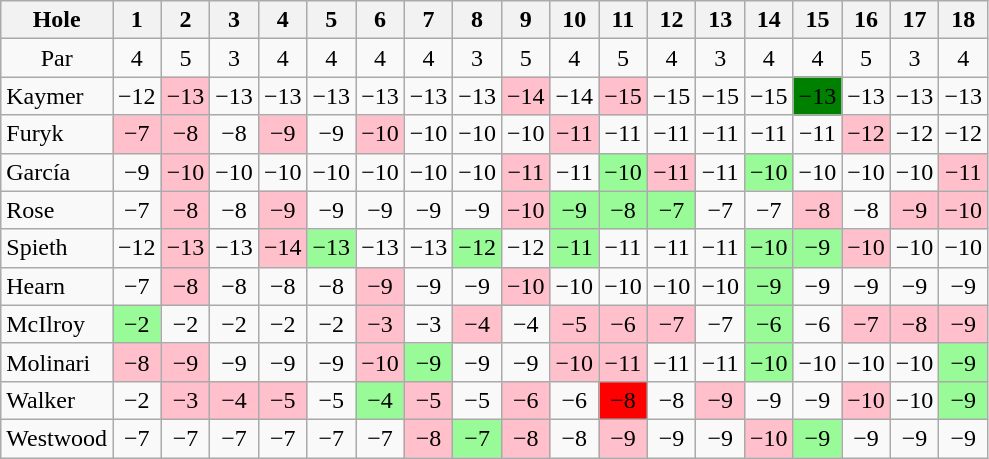<table class="wikitable" style="text-align:center">
<tr>
<th>Hole</th>
<th>1</th>
<th>2</th>
<th>3</th>
<th>4</th>
<th>5</th>
<th>6</th>
<th>7</th>
<th>8</th>
<th>9</th>
<th>10</th>
<th>11</th>
<th>12</th>
<th>13</th>
<th>14</th>
<th>15</th>
<th>16</th>
<th>17</th>
<th>18</th>
</tr>
<tr>
<td>Par</td>
<td>4</td>
<td>5</td>
<td>3</td>
<td>4</td>
<td>4</td>
<td>4</td>
<td>4</td>
<td>3</td>
<td>5</td>
<td>4</td>
<td>5</td>
<td>4</td>
<td>3</td>
<td>4</td>
<td>4</td>
<td>5</td>
<td>3</td>
<td>4</td>
</tr>
<tr>
<td align=left> Kaymer</td>
<td>−12</td>
<td style="background: Pink;">−13</td>
<td>−13</td>
<td>−13</td>
<td>−13</td>
<td>−13</td>
<td>−13</td>
<td>−13</td>
<td style="background: Pink;">−14</td>
<td>−14</td>
<td style="background: Pink;">−15</td>
<td>−15</td>
<td>−15</td>
<td>−15</td>
<td style="background: Green;">−13</td>
<td>−13</td>
<td>−13</td>
<td>−13</td>
</tr>
<tr>
<td align=left> Furyk</td>
<td style="background: Pink;">−7</td>
<td style="background: Pink;">−8</td>
<td>−8</td>
<td style="background: Pink;">−9</td>
<td>−9</td>
<td style="background: Pink;">−10</td>
<td>−10</td>
<td>−10</td>
<td>−10</td>
<td style="background: Pink;">−11</td>
<td>−11</td>
<td>−11</td>
<td>−11</td>
<td>−11</td>
<td>−11</td>
<td style="background: Pink;">−12</td>
<td>−12</td>
<td>−12</td>
</tr>
<tr>
<td align=left> García</td>
<td>−9</td>
<td style="background: Pink;">−10</td>
<td>−10</td>
<td>−10</td>
<td>−10</td>
<td>−10</td>
<td>−10</td>
<td>−10</td>
<td style="background: Pink;">−11</td>
<td>−11</td>
<td style="background: PaleGreen;">−10</td>
<td style="background: Pink;">−11</td>
<td>−11</td>
<td style="background: PaleGreen;">−10</td>
<td>−10</td>
<td>−10</td>
<td>−10</td>
<td style="background: Pink;">−11</td>
</tr>
<tr>
<td align=left> Rose</td>
<td>−7</td>
<td style="background: Pink;">−8</td>
<td>−8</td>
<td style="background: Pink;">−9</td>
<td>−9</td>
<td>−9</td>
<td>−9</td>
<td>−9</td>
<td style="background: Pink;">−10</td>
<td style="background: PaleGreen;">−9</td>
<td style="background: PaleGreen;">−8</td>
<td style="background: PaleGreen;">−7</td>
<td>−7</td>
<td>−7</td>
<td style="background: Pink;">−8</td>
<td>−8</td>
<td style="background: Pink;">−9</td>
<td style="background: Pink;">−10</td>
</tr>
<tr>
<td align=left> Spieth</td>
<td>−12</td>
<td style="background: Pink;">−13</td>
<td>−13</td>
<td style="background: Pink;">−14</td>
<td style="background: PaleGreen;">−13</td>
<td>−13</td>
<td>−13</td>
<td style="background: PaleGreen;">−12</td>
<td>−12</td>
<td style="background: PaleGreen;">−11</td>
<td>−11</td>
<td>−11</td>
<td>−11</td>
<td style="background: PaleGreen;">−10</td>
<td style="background: PaleGreen;">−9</td>
<td style="background: Pink;">−10</td>
<td>−10</td>
<td>−10</td>
</tr>
<tr>
<td align=left> Hearn</td>
<td>−7</td>
<td style="background: Pink;">−8</td>
<td>−8</td>
<td>−8</td>
<td>−8</td>
<td style="background: Pink;">−9</td>
<td>−9</td>
<td>−9</td>
<td style="background: Pink;">−10</td>
<td>−10</td>
<td>−10</td>
<td>−10</td>
<td>−10</td>
<td style="background: PaleGreen;">−9</td>
<td>−9</td>
<td>−9</td>
<td>−9</td>
<td>−9</td>
</tr>
<tr>
<td align=left> McIlroy</td>
<td style="background: PaleGreen;">−2</td>
<td>−2</td>
<td>−2</td>
<td>−2</td>
<td>−2</td>
<td style="background: Pink;">−3</td>
<td>−3</td>
<td style="background: Pink;">−4</td>
<td>−4</td>
<td style="background: Pink;">−5</td>
<td style="background: Pink;">−6</td>
<td style="background: Pink;">−7</td>
<td>−7</td>
<td style="background: PaleGreen;">−6</td>
<td>−6</td>
<td style="background: Pink;">−7</td>
<td style="background: Pink;">−8</td>
<td style="background: Pink;">−9</td>
</tr>
<tr>
<td align=left> Molinari</td>
<td style="background: Pink;">−8</td>
<td style="background: Pink;">−9</td>
<td>−9</td>
<td>−9</td>
<td>−9</td>
<td style="background: Pink;">−10</td>
<td style="background: PaleGreen;">−9</td>
<td>−9</td>
<td>−9</td>
<td style="background: Pink;">−10</td>
<td style="background: Pink;">−11</td>
<td>−11</td>
<td>−11</td>
<td style="background: PaleGreen;">−10</td>
<td>−10</td>
<td>−10</td>
<td>−10</td>
<td style="background: PaleGreen;">−9</td>
</tr>
<tr>
<td align=left> Walker</td>
<td>−2</td>
<td style="background: Pink;">−3</td>
<td style="background: Pink;">−4</td>
<td style="background: Pink;">−5</td>
<td>−5</td>
<td style="background: PaleGreen;">−4</td>
<td style="background: Pink;">−5</td>
<td>−5</td>
<td style="background: Pink;">−6</td>
<td>−6</td>
<td style="background: Red;">−8</td>
<td>−8</td>
<td style="background: Pink;">−9</td>
<td>−9</td>
<td>−9</td>
<td style="background: Pink;">−10</td>
<td>−10</td>
<td style="background: PaleGreen;">−9</td>
</tr>
<tr>
<td align=left> Westwood</td>
<td>−7</td>
<td>−7</td>
<td>−7</td>
<td>−7</td>
<td>−7</td>
<td>−7</td>
<td style="background: Pink;">−8</td>
<td style="background: PaleGreen;">−7</td>
<td style="background: Pink;">−8</td>
<td>−8</td>
<td style="background: Pink;">−9</td>
<td>−9</td>
<td>−9</td>
<td style="background: Pink;">−10</td>
<td style="background: PaleGreen;">−9</td>
<td>−9</td>
<td>−9</td>
<td>−9</td>
</tr>
</table>
